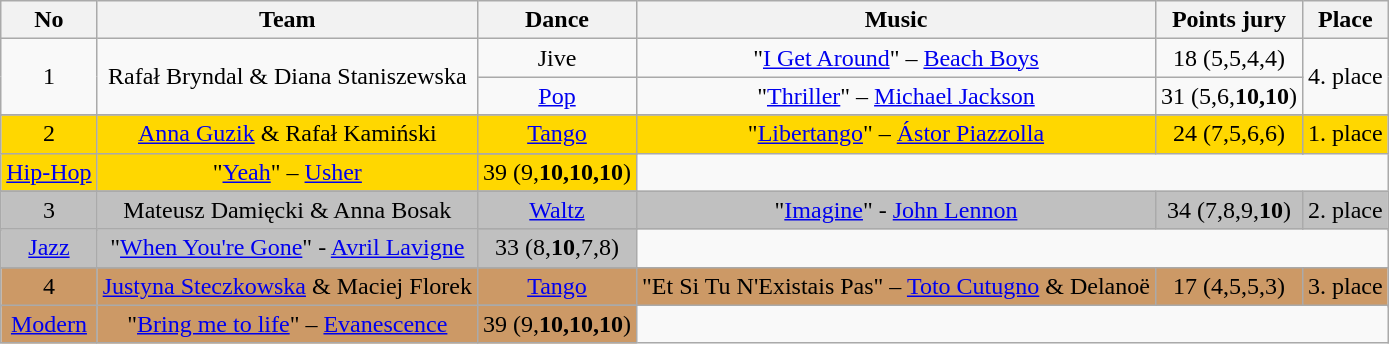<table class="sortable wikitable" style="text-align:center">
<tr>
<th>No</th>
<th>Team</th>
<th>Dance</th>
<th>Music</th>
<th>Points jury</th>
<th>Place</th>
</tr>
<tr>
<td rowspan=2>1</td>
<td rowspan=2>Rafał Bryndal & Diana Staniszewska</td>
<td>Jive</td>
<td>"<a href='#'>I Get Around</a>" – <a href='#'>Beach Boys</a></td>
<td>18 (5,5,4,4)</td>
<td rowspan=2>4. place</td>
</tr>
<tr>
<td><a href='#'>Pop</a></td>
<td>"<a href='#'>Thriller</a>" – <a href='#'>Michael Jackson</a></td>
<td>31 (5,6,<strong>10,10</strong>)</td>
</tr>
<tr>
</tr>
<tr bgcolor="gold">
<td rowspan=2>2</td>
<td rowspan=2><a href='#'>Anna Guzik</a> & Rafał Kamiński</td>
<td><a href='#'>Tango</a></td>
<td>"<a href='#'>Libertango</a>" – <a href='#'>Ástor Piazzolla</a></td>
<td>24 (7,5,6,6)</td>
<td rowspan=2>1. place</td>
</tr>
<tr>
</tr>
<tr bgcolor="gold">
<td><a href='#'>Hip-Hop</a></td>
<td>"<a href='#'>Yeah</a>" – <a href='#'>Usher</a></td>
<td>39 (9,<strong>10,10,10</strong>)</td>
</tr>
<tr>
</tr>
<tr bgcolor="silver">
<td rowspan=2>3</td>
<td rowspan=2>Mateusz Damięcki & Anna Bosak</td>
<td><a href='#'>Waltz</a></td>
<td>"<a href='#'>Imagine</a>" - <a href='#'>John Lennon</a></td>
<td>34 (7,8,9,<strong>10</strong>)</td>
<td rowspan=2>2. place</td>
</tr>
<tr>
</tr>
<tr bgcolor="silver">
<td><a href='#'>Jazz</a></td>
<td>"<a href='#'>When You're Gone</a>" - <a href='#'>Avril Lavigne</a></td>
<td>33 (8,<strong>10</strong>,7,8)</td>
</tr>
<tr>
</tr>
<tr bgcolor="#cc9966">
<td rowspan=2>4</td>
<td rowspan=2><a href='#'>Justyna Steczkowska</a> & Maciej Florek</td>
<td><a href='#'>Tango</a></td>
<td>"Et Si Tu N'Existais Pas" – <a href='#'>Toto Cutugno</a> & Delanoë</td>
<td>17 (4,5,5,3)</td>
<td rowspan=2>3. place</td>
</tr>
<tr>
</tr>
<tr bgcolor="#cc9966">
<td><a href='#'>Modern</a></td>
<td>"<a href='#'>Bring me to life</a>" – <a href='#'>Evanescence</a></td>
<td>39 (9,<strong>10,10,10</strong>)</td>
</tr>
</table>
